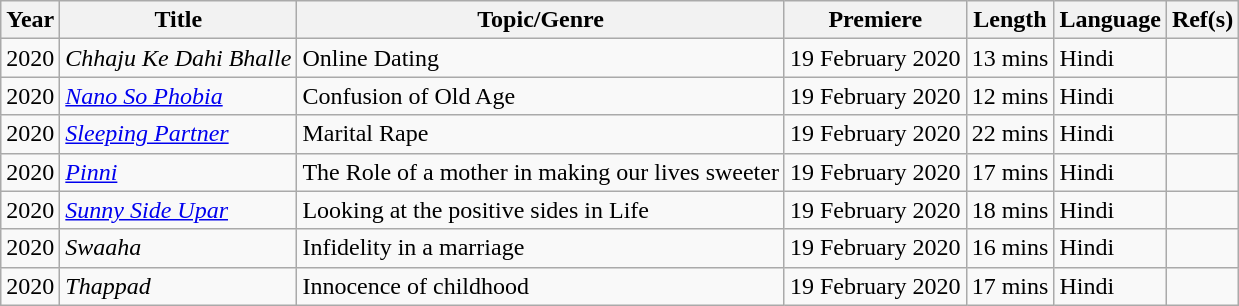<table class="wikitable">
<tr>
<th>Year</th>
<th>Title</th>
<th>Topic/Genre</th>
<th>Premiere</th>
<th>Length</th>
<th>Language</th>
<th>Ref(s)</th>
</tr>
<tr>
<td>2020</td>
<td><em>Chhaju Ke Dahi Bhalle</em></td>
<td>Online Dating</td>
<td>19 February 2020</td>
<td>13 mins</td>
<td>Hindi</td>
<td></td>
</tr>
<tr>
<td>2020</td>
<td><em><a href='#'>Nano So Phobia</a></em></td>
<td>Confusion of Old Age</td>
<td>19 February 2020</td>
<td>12 mins</td>
<td>Hindi</td>
<td></td>
</tr>
<tr>
<td>2020</td>
<td><em><a href='#'>Sleeping Partner</a></em></td>
<td>Marital Rape</td>
<td>19 February 2020</td>
<td>22 mins</td>
<td>Hindi</td>
<td></td>
</tr>
<tr>
<td>2020</td>
<td><em><a href='#'>Pinni</a></em></td>
<td>The Role of a mother in making our lives sweeter</td>
<td>19 February 2020</td>
<td>17 mins</td>
<td>Hindi</td>
<td></td>
</tr>
<tr>
<td>2020</td>
<td><em><a href='#'>Sunny Side Upar</a></em></td>
<td>Looking at the positive sides in Life</td>
<td>19 February 2020</td>
<td>18 mins</td>
<td>Hindi</td>
<td></td>
</tr>
<tr>
<td>2020</td>
<td><em>Swaaha</em></td>
<td>Infidelity in a marriage</td>
<td>19 February 2020</td>
<td>16 mins</td>
<td>Hindi</td>
<td></td>
</tr>
<tr>
<td>2020</td>
<td><em>Thappad</em></td>
<td>Innocence of childhood</td>
<td>19 February 2020</td>
<td>17 mins</td>
<td>Hindi</td>
<td></td>
</tr>
</table>
